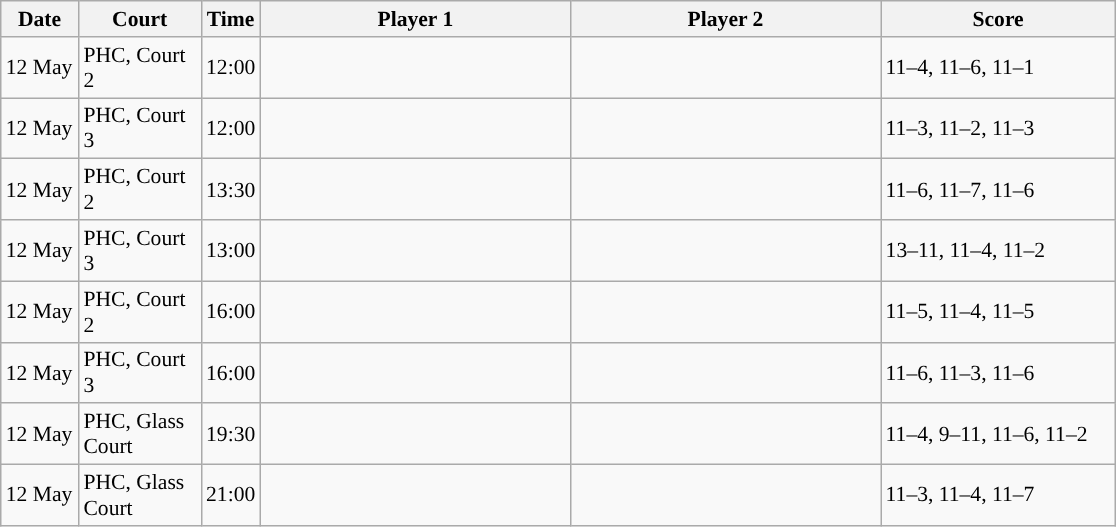<table class="sortable wikitable" style="font-size:90%">
<tr>
<th width="45" class="unsortable">Date</th>
<th width="75">Court</th>
<th width="30">Time</th>
<th width="200">Player 1</th>
<th width="200">Player 2</th>
<th width="150" class="unsortable">Score</th>
</tr>
<tr>
<td>12 May</td>
<td>PHC, Court 2</td>
<td>12:00</td>
<td></td>
<td><strong></strong></td>
<td>11–4, 11–6, 11–1</td>
</tr>
<tr>
<td>12 May</td>
<td>PHC, Court 3</td>
<td>12:00</td>
<td><strong></strong></td>
<td></td>
<td>11–3, 11–2, 11–3</td>
</tr>
<tr>
<td>12 May</td>
<td>PHC, Court 2</td>
<td>13:30</td>
<td><strong></strong></td>
<td></td>
<td>11–6, 11–7, 11–6</td>
</tr>
<tr>
<td>12 May</td>
<td>PHC, Court 3</td>
<td>13:00</td>
<td></td>
<td><strong></strong></td>
<td>13–11, 11–4, 11–2</td>
</tr>
<tr>
<td>12 May</td>
<td>PHC, Court 2</td>
<td>16:00</td>
<td></td>
<td><strong></strong></td>
<td>11–5, 11–4, 11–5</td>
</tr>
<tr>
<td>12 May</td>
<td>PHC, Court 3</td>
<td>16:00</td>
<td><strong></strong></td>
<td></td>
<td>11–6, 11–3, 11–6</td>
</tr>
<tr>
<td>12 May</td>
<td>PHC, Glass Court</td>
<td>19:30</td>
<td><strong></strong></td>
<td></td>
<td>11–4, 9–11, 11–6, 11–2</td>
</tr>
<tr>
<td>12 May</td>
<td>PHC, Glass Court</td>
<td>21:00</td>
<td></td>
<td><strong></strong></td>
<td>11–3, 11–4, 11–7</td>
</tr>
</table>
